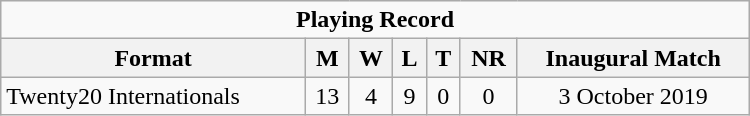<table class="wikitable" style="text-align: center; width: 500px;">
<tr>
<td colspan=7 align="center"><strong>Playing Record</strong></td>
</tr>
<tr>
<th>Format</th>
<th>M</th>
<th>W</th>
<th>L</th>
<th>T</th>
<th>NR</th>
<th>Inaugural Match</th>
</tr>
<tr>
<td align="left">Twenty20 Internationals</td>
<td>13</td>
<td>4</td>
<td>9</td>
<td>0</td>
<td>0</td>
<td>3 October 2019</td>
</tr>
</table>
